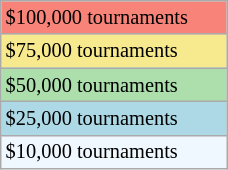<table class="wikitable"  style="font-size:85%; width:12%;">
<tr style="background:#f88379;">
<td>$100,000 tournaments</td>
</tr>
<tr style="background:#f7e98e;">
<td>$75,000 tournaments</td>
</tr>
<tr style="background:#addfad;">
<td>$50,000 tournaments</td>
</tr>
<tr style="background:lightblue;">
<td>$25,000 tournaments</td>
</tr>
<tr bgcolor="#f0f8ff">
<td>$10,000 tournaments</td>
</tr>
</table>
